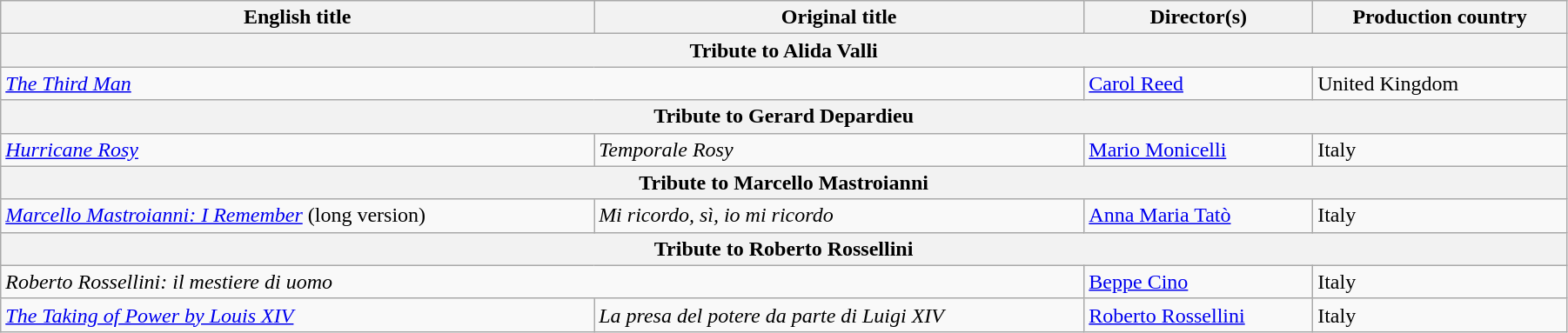<table class="wikitable" width="95%">
<tr>
<th>English title</th>
<th>Original title</th>
<th>Director(s)</th>
<th>Production country</th>
</tr>
<tr>
<th colspan="4">Tribute to Alida Valli</th>
</tr>
<tr>
<td colspan="2"><em><a href='#'>The Third Man</a></em></td>
<td><a href='#'>Carol Reed</a></td>
<td>United Kingdom</td>
</tr>
<tr>
<th colspan="4">Tribute to Gerard Depardieu</th>
</tr>
<tr>
<td><em><a href='#'>Hurricane Rosy</a></em></td>
<td><em>Temporale Rosy</em></td>
<td><a href='#'>Mario Monicelli</a></td>
<td>Italy</td>
</tr>
<tr>
<th colspan="4">Tribute to Marcello Mastroianni</th>
</tr>
<tr>
<td><em><a href='#'>Marcello Mastroianni: I Remember</a></em> (long version)</td>
<td><em>Mi ricordo, sì, io mi ricordo</em></td>
<td><a href='#'>Anna Maria Tatò</a></td>
<td>Italy</td>
</tr>
<tr>
<th colspan="4">Tribute to Roberto Rossellini</th>
</tr>
<tr>
<td colspan="2"><em>Roberto Rossellini: il mestiere di uomo</em></td>
<td><a href='#'>Beppe Cino</a></td>
<td>Italy</td>
</tr>
<tr>
<td><em><a href='#'>The Taking of Power by Louis XIV</a> </em></td>
<td><em>La presa del potere da parte di Luigi XIV</em></td>
<td><a href='#'>Roberto Rossellini</a></td>
<td>Italy</td>
</tr>
</table>
